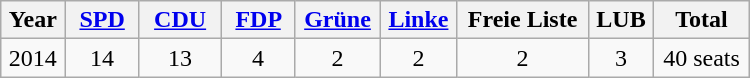<table class="wikitable" width="500">
<tr>
<th>Year</th>
<th> <a href='#'>SPD</a> </th>
<th> <a href='#'>CDU</a> </th>
<th> <a href='#'>FDP</a> </th>
<th><a href='#'>Grüne</a></th>
<th><a href='#'>Linke</a></th>
<th>Freie Liste</th>
<th>LUB</th>
<th>Total</th>
</tr>
<tr align="center">
<td>2014</td>
<td>14</td>
<td>13</td>
<td>4</td>
<td>2</td>
<td>2</td>
<td>2</td>
<td>3</td>
<td>40 seats</td>
</tr>
</table>
